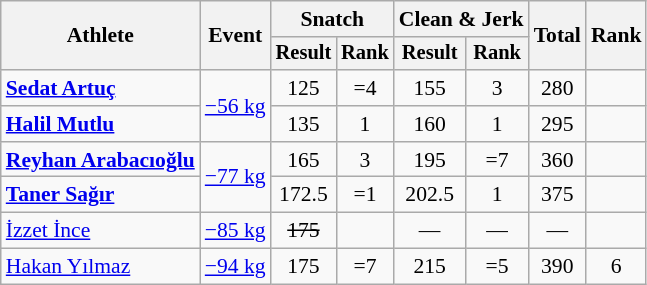<table class="wikitable" style="font-size:90%">
<tr>
<th rowspan="2">Athlete</th>
<th rowspan="2">Event</th>
<th colspan="2">Snatch</th>
<th colspan="2">Clean & Jerk</th>
<th rowspan="2">Total</th>
<th rowspan="2">Rank</th>
</tr>
<tr style="font-size:95%">
<th>Result</th>
<th>Rank</th>
<th>Result</th>
<th>Rank</th>
</tr>
<tr align=center>
<td align=left><strong><a href='#'>Sedat Artuç</a></strong></td>
<td align=left rowspan=2><a href='#'>−56 kg</a></td>
<td>125</td>
<td>=4</td>
<td>155</td>
<td>3</td>
<td>280</td>
<td></td>
</tr>
<tr align=center>
<td align=left><strong><a href='#'>Halil Mutlu</a></strong></td>
<td>135</td>
<td>1</td>
<td>160</td>
<td>1</td>
<td>295</td>
<td></td>
</tr>
<tr align=center>
<td align=left><strong><a href='#'>Reyhan Arabacıoğlu</a></strong></td>
<td align=left rowspan=2><a href='#'>−77 kg</a></td>
<td>165</td>
<td>3</td>
<td>195</td>
<td>=7</td>
<td>360</td>
<td></td>
</tr>
<tr align=center>
<td align=left><strong><a href='#'>Taner Sağır</a></strong></td>
<td>172.5 </td>
<td>=1</td>
<td>202.5 </td>
<td>1</td>
<td>375 </td>
<td></td>
</tr>
<tr align=center>
<td align=left><a href='#'>İzzet İnce</a></td>
<td align=left><a href='#'>−85 kg</a></td>
<td><s>175</s></td>
<td></td>
<td>—</td>
<td>—</td>
<td>—</td>
<td></td>
</tr>
<tr align=center>
<td align=left><a href='#'>Hakan Yılmaz</a></td>
<td align=left><a href='#'>−94 kg</a></td>
<td>175</td>
<td>=7</td>
<td>215</td>
<td>=5</td>
<td>390</td>
<td>6</td>
</tr>
</table>
